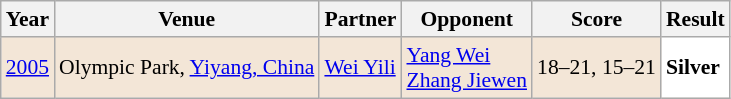<table class="sortable wikitable" style="font-size: 90%;">
<tr>
<th>Year</th>
<th>Venue</th>
<th>Partner</th>
<th>Opponent</th>
<th>Score</th>
<th>Result</th>
</tr>
<tr style="background:#F3E6D7">
<td align="center"><a href='#'>2005</a></td>
<td align="left">Olympic Park, <a href='#'>Yiyang, China</a></td>
<td align="left"> <a href='#'>Wei Yili</a></td>
<td align="left"> <a href='#'>Yang Wei</a><br> <a href='#'>Zhang Jiewen</a></td>
<td align="left">18–21, 15–21</td>
<td style="text-align:left; background:white"> <strong>Silver</strong></td>
</tr>
</table>
